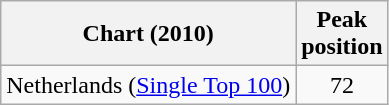<table class="wikitable">
<tr>
<th>Chart (2010)</th>
<th>Peak<br>position</th>
</tr>
<tr>
<td>Netherlands (<a href='#'>Single Top 100</a>)</td>
<td align="center">72</td>
</tr>
</table>
